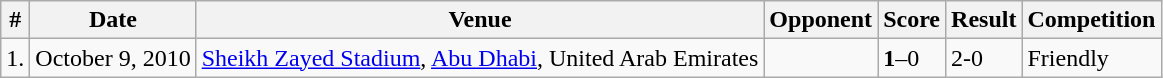<table class="wikitable collapsible collapsed" style="text-align: left;" align=center>
<tr>
<th>#</th>
<th>Date</th>
<th>Venue</th>
<th>Opponent</th>
<th>Score</th>
<th>Result</th>
<th>Competition</th>
</tr>
<tr>
<td>1.</td>
<td>October 9, 2010</td>
<td><a href='#'>Sheikh Zayed Stadium</a>, <a href='#'>Abu Dhabi</a>, United Arab Emirates</td>
<td></td>
<td><strong>1</strong>–0</td>
<td>2-0</td>
<td>Friendly</td>
</tr>
</table>
